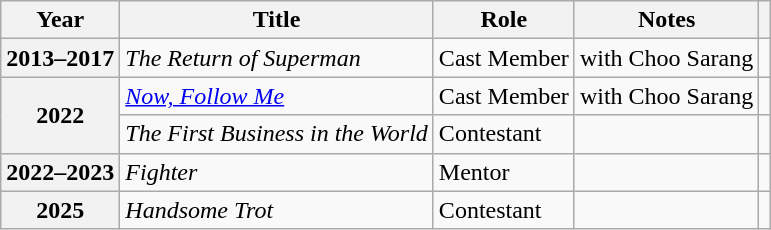<table class="wikitable plainrowheaders">
<tr>
<th scope="col">Year</th>
<th scope="col">Title</th>
<th scope="col">Role</th>
<th scope="col">Notes</th>
<th scope="col" class="unsortable"></th>
</tr>
<tr>
<th scope="row">2013–2017</th>
<td><em>The Return of Superman</em></td>
<td>Cast Member</td>
<td>with Choo Sarang</td>
<td></td>
</tr>
<tr>
<th scope="row" rowspan=2>2022</th>
<td><em><a href='#'>Now, Follow Me</a></em></td>
<td>Cast Member</td>
<td>with Choo Sarang</td>
<td style="text-align:center"></td>
</tr>
<tr>
<td><em>The First Business in the World</em></td>
<td>Contestant</td>
<td></td>
<td style="text-align:center"></td>
</tr>
<tr>
<th scope="row">2022–2023</th>
<td><em>Fighter</em></td>
<td>Mentor</td>
<td></td>
<td style="text-align:center"></td>
</tr>
<tr>
<th scope="row">2025</th>
<td><em>Handsome Trot</em></td>
<td>Contestant</td>
<td></td>
<td></td>
</tr>
</table>
